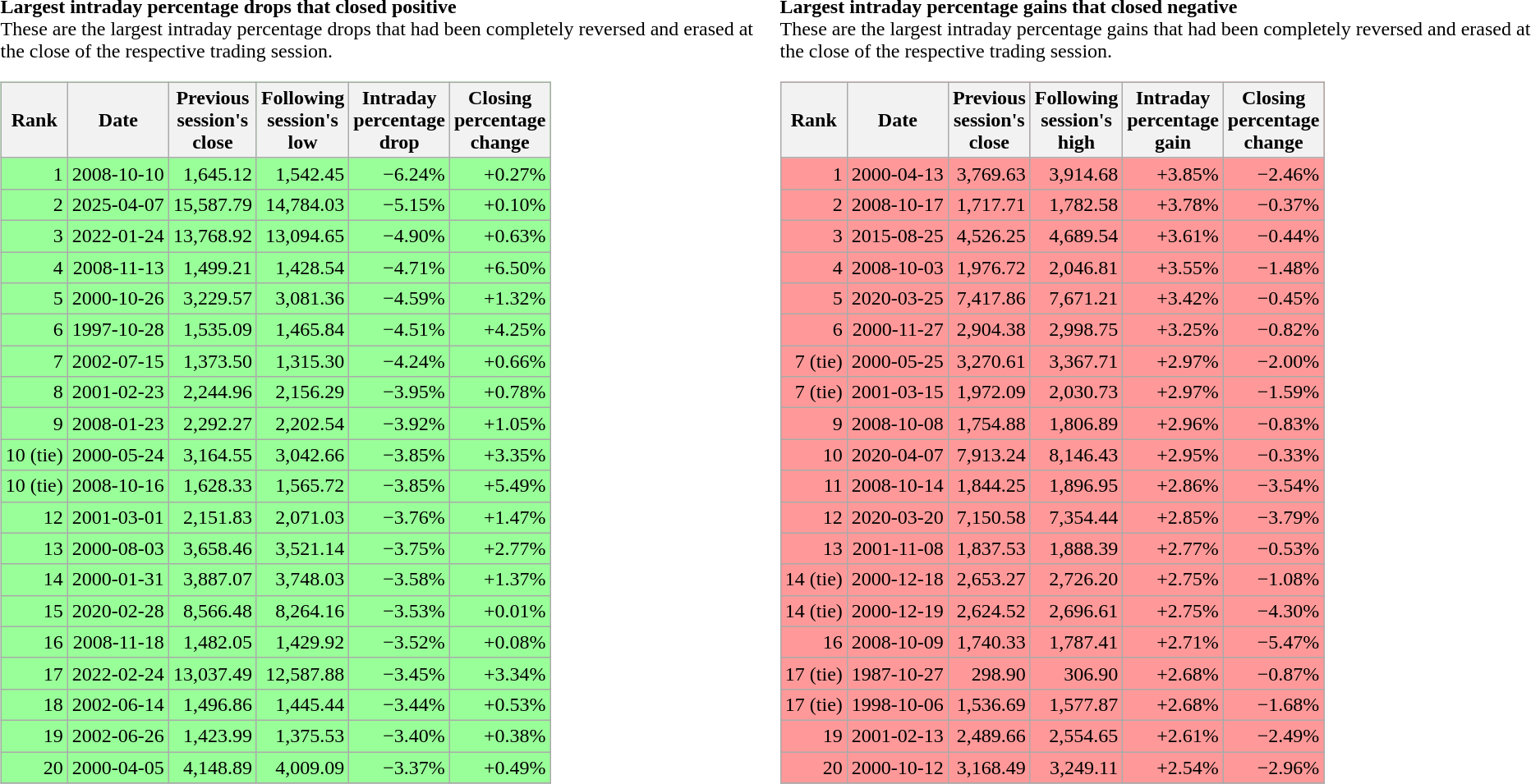<table>
<tr>
<td><strong>Largest intraday percentage drops that closed positive</strong><br>These are the largest intraday percentage drops that had been completely reversed and erased at the close of the respective trading session.<table class="wikitable sortable" style="background:#9f9;text-align:right">
<tr>
<th>Rank</th>
<th>Date</th>
<th>Previous<br>session's<br>close</th>
<th>Following<br>session's<br>low</th>
<th>Intraday<br>percentage<br>drop</th>
<th>Closing<br>percentage<br>change</th>
</tr>
<tr>
<td>1</td>
<td>2008-10-10</td>
<td>1,645.12</td>
<td>1,542.45</td>
<td>−6.24%</td>
<td>+0.27%</td>
</tr>
<tr>
<td>2</td>
<td>2025-04-07</td>
<td>15,587.79</td>
<td>14,784.03</td>
<td>−5.15%</td>
<td>+0.10%</td>
</tr>
<tr>
<td>3</td>
<td>2022-01-24</td>
<td>13,768.92</td>
<td>13,094.65</td>
<td>−4.90%</td>
<td>+0.63%</td>
</tr>
<tr>
<td>4</td>
<td>2008-11-13</td>
<td>1,499.21</td>
<td>1,428.54</td>
<td>−4.71%</td>
<td>+6.50%</td>
</tr>
<tr>
<td>5</td>
<td>2000-10-26</td>
<td>3,229.57</td>
<td>3,081.36</td>
<td>−4.59%</td>
<td>+1.32%</td>
</tr>
<tr>
<td>6</td>
<td>1997-10-28</td>
<td>1,535.09</td>
<td>1,465.84</td>
<td>−4.51%</td>
<td>+4.25%</td>
</tr>
<tr>
<td>7</td>
<td>2002-07-15</td>
<td>1,373.50</td>
<td>1,315.30</td>
<td>−4.24%</td>
<td>+0.66%</td>
</tr>
<tr>
<td>8</td>
<td>2001-02-23</td>
<td>2,244.96</td>
<td>2,156.29</td>
<td>−3.95%</td>
<td>+0.78%</td>
</tr>
<tr>
<td>9</td>
<td>2008-01-23</td>
<td>2,292.27</td>
<td>2,202.54</td>
<td>−3.92%</td>
<td>+1.05%</td>
</tr>
<tr>
<td>10 (tie)</td>
<td>2000-05-24</td>
<td>3,164.55</td>
<td>3,042.66</td>
<td>−3.85%</td>
<td>+3.35%</td>
</tr>
<tr>
<td>10 (tie)</td>
<td>2008-10-16</td>
<td>1,628.33</td>
<td>1,565.72</td>
<td>−3.85%</td>
<td>+5.49%</td>
</tr>
<tr>
<td>12</td>
<td>2001-03-01</td>
<td>2,151.83</td>
<td>2,071.03</td>
<td>−3.76%</td>
<td>+1.47%</td>
</tr>
<tr>
<td>13</td>
<td>2000-08-03</td>
<td>3,658.46</td>
<td>3,521.14</td>
<td>−3.75%</td>
<td>+2.77%</td>
</tr>
<tr>
<td>14</td>
<td>2000-01-31</td>
<td>3,887.07</td>
<td>3,748.03</td>
<td>−3.58%</td>
<td>+1.37%</td>
</tr>
<tr>
<td>15</td>
<td>2020-02-28</td>
<td>8,566.48</td>
<td>8,264.16</td>
<td>−3.53%</td>
<td>+0.01%</td>
</tr>
<tr>
<td>16</td>
<td>2008-11-18</td>
<td>1,482.05</td>
<td>1,429.92</td>
<td>−3.52%</td>
<td>+0.08%</td>
</tr>
<tr>
<td>17</td>
<td>2022-02-24</td>
<td>13,037.49</td>
<td>12,587.88</td>
<td>−3.45%</td>
<td>+3.34%</td>
</tr>
<tr>
<td>18</td>
<td>2002-06-14</td>
<td>1,496.86</td>
<td>1,445.44</td>
<td>−3.44%</td>
<td>+0.53%</td>
</tr>
<tr>
<td>19</td>
<td>2002-06-26</td>
<td>1,423.99</td>
<td>1,375.53</td>
<td>−3.40%</td>
<td>+0.38%</td>
</tr>
<tr>
<td>20</td>
<td>2000-04-05</td>
<td>4,148.89</td>
<td>4,009.09</td>
<td>−3.37%</td>
<td>+0.49%</td>
</tr>
<tr>
</tr>
</table>
</td>
<td><strong>Largest intraday percentage gains that closed negative</strong><br>These are the largest intraday percentage gains that had been completely reversed and erased at the close of the respective trading session.<table class="wikitable sortable" style="background:#f99;text-align:right">
<tr>
<th>Rank</th>
<th>Date</th>
<th>Previous<br>session's<br>close</th>
<th>Following<br>session's<br>high</th>
<th>Intraday<br>percentage<br>gain</th>
<th>Closing<br>percentage<br>change</th>
</tr>
<tr>
<td>1</td>
<td>2000-04-13</td>
<td>3,769.63</td>
<td>3,914.68</td>
<td>+3.85%</td>
<td>−2.46%</td>
</tr>
<tr>
<td>2</td>
<td>2008-10-17</td>
<td>1,717.71</td>
<td>1,782.58</td>
<td>+3.78%</td>
<td>−0.37%</td>
</tr>
<tr>
<td>3</td>
<td>2015-08-25</td>
<td>4,526.25</td>
<td>4,689.54</td>
<td>+3.61%</td>
<td>−0.44%</td>
</tr>
<tr>
<td>4</td>
<td>2008-10-03</td>
<td>1,976.72</td>
<td>2,046.81</td>
<td>+3.55%</td>
<td>−1.48%</td>
</tr>
<tr>
<td>5</td>
<td>2020-03-25</td>
<td>7,417.86</td>
<td>7,671.21</td>
<td>+3.42%</td>
<td>−0.45%</td>
</tr>
<tr>
<td>6</td>
<td>2000-11-27</td>
<td>2,904.38</td>
<td>2,998.75</td>
<td>+3.25%</td>
<td>−0.82%</td>
</tr>
<tr>
<td>7 (tie)</td>
<td>2000-05-25</td>
<td>3,270.61</td>
<td>3,367.71</td>
<td>+2.97%</td>
<td>−2.00%</td>
</tr>
<tr>
<td>7 (tie)</td>
<td>2001-03-15</td>
<td>1,972.09</td>
<td>2,030.73</td>
<td>+2.97%</td>
<td>−1.59%</td>
</tr>
<tr>
<td>9</td>
<td>2008-10-08</td>
<td>1,754.88</td>
<td>1,806.89</td>
<td>+2.96%</td>
<td>−0.83%</td>
</tr>
<tr>
<td>10</td>
<td>2020-04-07</td>
<td>7,913.24</td>
<td>8,146.43</td>
<td>+2.95%</td>
<td>−0.33%</td>
</tr>
<tr>
<td>11</td>
<td>2008-10-14</td>
<td>1,844.25</td>
<td>1,896.95</td>
<td>+2.86%</td>
<td>−3.54%</td>
</tr>
<tr>
<td>12</td>
<td>2020-03-20</td>
<td>7,150.58</td>
<td>7,354.44</td>
<td>+2.85%</td>
<td>−3.79%</td>
</tr>
<tr>
<td>13</td>
<td>2001-11-08</td>
<td>1,837.53</td>
<td>1,888.39</td>
<td>+2.77%</td>
<td>−0.53%</td>
</tr>
<tr>
<td>14 (tie)</td>
<td>2000-12-18</td>
<td>2,653.27</td>
<td>2,726.20</td>
<td>+2.75%</td>
<td>−1.08%</td>
</tr>
<tr>
<td>14 (tie)</td>
<td>2000-12-19</td>
<td>2,624.52</td>
<td>2,696.61</td>
<td>+2.75%</td>
<td>−4.30%</td>
</tr>
<tr>
<td>16</td>
<td>2008-10-09</td>
<td>1,740.33</td>
<td>1,787.41</td>
<td>+2.71%</td>
<td>−5.47%</td>
</tr>
<tr>
<td>17 (tie)</td>
<td>1987-10-27</td>
<td>298.90</td>
<td>306.90</td>
<td>+2.68%</td>
<td>−0.87%</td>
</tr>
<tr>
<td>17 (tie)</td>
<td>1998-10-06</td>
<td>1,536.69</td>
<td>1,577.87</td>
<td>+2.68%</td>
<td>−1.68%</td>
</tr>
<tr>
<td>19</td>
<td>2001-02-13</td>
<td>2,489.66</td>
<td>2,554.65</td>
<td>+2.61%</td>
<td>−2.49%</td>
</tr>
<tr>
<td>20</td>
<td>2000-10-12</td>
<td>3,168.49</td>
<td>3,249.11</td>
<td>+2.54%</td>
<td>−2.96%</td>
</tr>
<tr>
</tr>
</table>
</td>
</tr>
</table>
